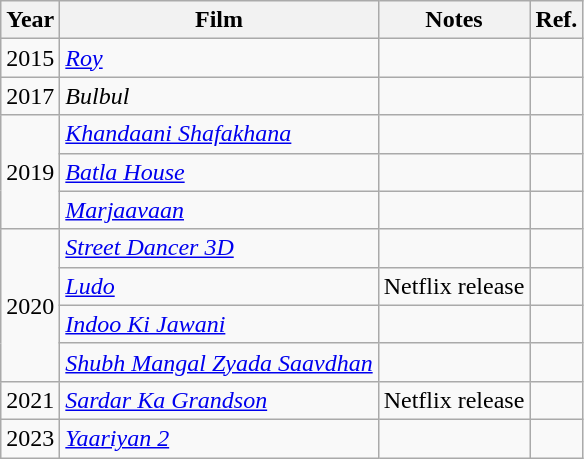<table class="wikitable sortable">
<tr>
<th>Year</th>
<th>Film</th>
<th>Notes</th>
<th>Ref.</th>
</tr>
<tr>
<td>2015</td>
<td><em><a href='#'>Roy</a></em></td>
<td></td>
<td></td>
</tr>
<tr>
<td>2017</td>
<td><em>Bulbul</em></td>
<td></td>
<td></td>
</tr>
<tr>
<td rowspan="3">2019</td>
<td><em><a href='#'>Khandaani Shafakhana</a></em></td>
<td></td>
<td></td>
</tr>
<tr>
<td><em><a href='#'>Batla House</a></em></td>
<td></td>
<td></td>
</tr>
<tr>
<td><em><a href='#'>Marjaavaan</a></em></td>
<td></td>
<td></td>
</tr>
<tr>
<td rowspan="4">2020</td>
<td><em><a href='#'>Street Dancer 3D</a></em></td>
<td></td>
<td></td>
</tr>
<tr>
<td><em><a href='#'>Ludo</a></em></td>
<td>Netflix release</td>
<td></td>
</tr>
<tr>
<td><em><a href='#'>Indoo Ki Jawani</a></em></td>
<td></td>
<td></td>
</tr>
<tr>
<td><em><a href='#'>Shubh Mangal Zyada Saavdhan</a></em></td>
<td></td>
<td></td>
</tr>
<tr>
<td>2021</td>
<td><em><a href='#'>Sardar Ka Grandson</a></em></td>
<td>Netflix release</td>
<td></td>
</tr>
<tr>
<td>2023</td>
<td><em><a href='#'>Yaariyan 2</a></em></td>
<td></td>
<td></td>
</tr>
</table>
